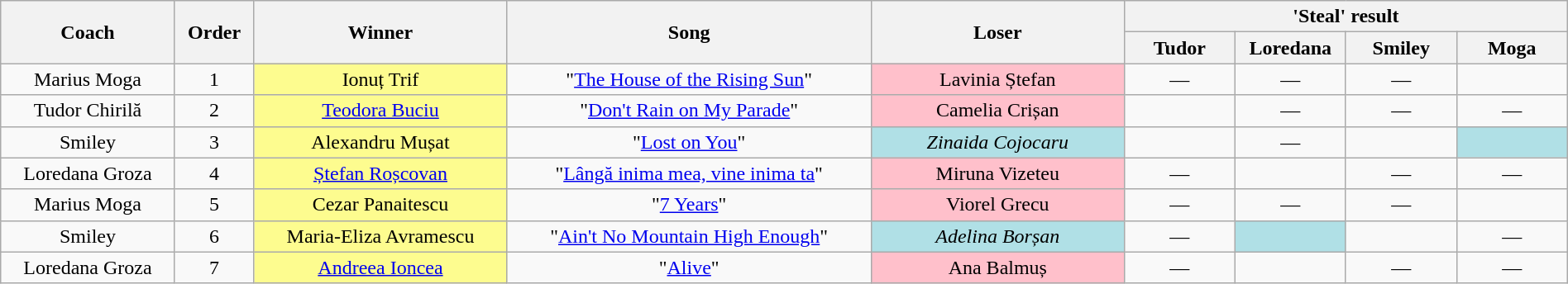<table class="wikitable" style="text-align: center; width:100%;">
<tr>
<th rowspan="2" style="width:11%;">Coach</th>
<th rowspan="2" style="width:05%;">Order</th>
<th rowspan="2" style="width:16%;">Winner</th>
<th rowspan="2" style="width:23%;">Song</th>
<th rowspan="2" style="width:16%;">Loser</th>
<th colspan="4" style="width:28%;">'Steal' result</th>
</tr>
<tr>
<th style="width:07%;">Tudor</th>
<th style="width:07%;">Loredana</th>
<th style="width:07%;">Smiley</th>
<th style="width:07%;">Moga</th>
</tr>
<tr>
<td>Marius Moga</td>
<td>1</td>
<td style="background:#FDFC8F;">Ionuț Trif</td>
<td>"<a href='#'>The House of the Rising Sun</a>"</td>
<td style="background:pink;">Lavinia Ștefan</td>
<td>—</td>
<td>—</td>
<td>—</td>
<td></td>
</tr>
<tr>
<td>Tudor Chirilă</td>
<td>2</td>
<td style="background:#FDFC8F;"><a href='#'>Teodora Buciu</a></td>
<td>"<a href='#'>Don't Rain on My Parade</a>"</td>
<td style="background:pink;">Camelia Crișan</td>
<td></td>
<td>—</td>
<td>—</td>
<td>—</td>
</tr>
<tr>
<td>Smiley</td>
<td>3</td>
<td style="background:#FDFC8F;">Alexandru Mușat</td>
<td>"<a href='#'>Lost on You</a>"</td>
<td style="background:#B0E0E6;font-style:italic">Zinaida Cojocaru</td>
<td><strong></strong></td>
<td>—</td>
<td></td>
<td style="background:#B0E0E6;"><strong></strong></td>
</tr>
<tr>
<td>Loredana Groza</td>
<td>4</td>
<td style="background:#FDFC8F;"><a href='#'>Ștefan Roșcovan</a></td>
<td>"<a href='#'>Lângă inima mea, vine inima ta</a>"</td>
<td style="background:pink;">Miruna Vizeteu</td>
<td>—</td>
<td></td>
<td>—</td>
<td>—</td>
</tr>
<tr>
<td>Marius Moga</td>
<td>5</td>
<td style="background:#FDFC8F;">Cezar Panaitescu</td>
<td>"<a href='#'>7 Years</a>"</td>
<td style="background:pink;">Viorel Grecu</td>
<td>—</td>
<td>—</td>
<td>—</td>
<td></td>
</tr>
<tr>
<td>Smiley</td>
<td>6</td>
<td style="background:#FDFC8F;">Maria-Eliza Avramescu</td>
<td>"<a href='#'>Ain't No Mountain High Enough</a>"</td>
<td style="background:#B0E0E6;font-style:italic">Adelina Borșan</td>
<td>—</td>
<td style="background:#B0E0E6;"><strong></strong></td>
<td></td>
<td>—</td>
</tr>
<tr>
<td>Loredana Groza</td>
<td>7</td>
<td style="background:#FDFC8F;"><a href='#'>Andreea Ioncea</a></td>
<td>"<a href='#'>Alive</a>"</td>
<td style="background:pink;">Ana Balmuș</td>
<td>—</td>
<td></td>
<td>—</td>
<td>—</td>
</tr>
</table>
